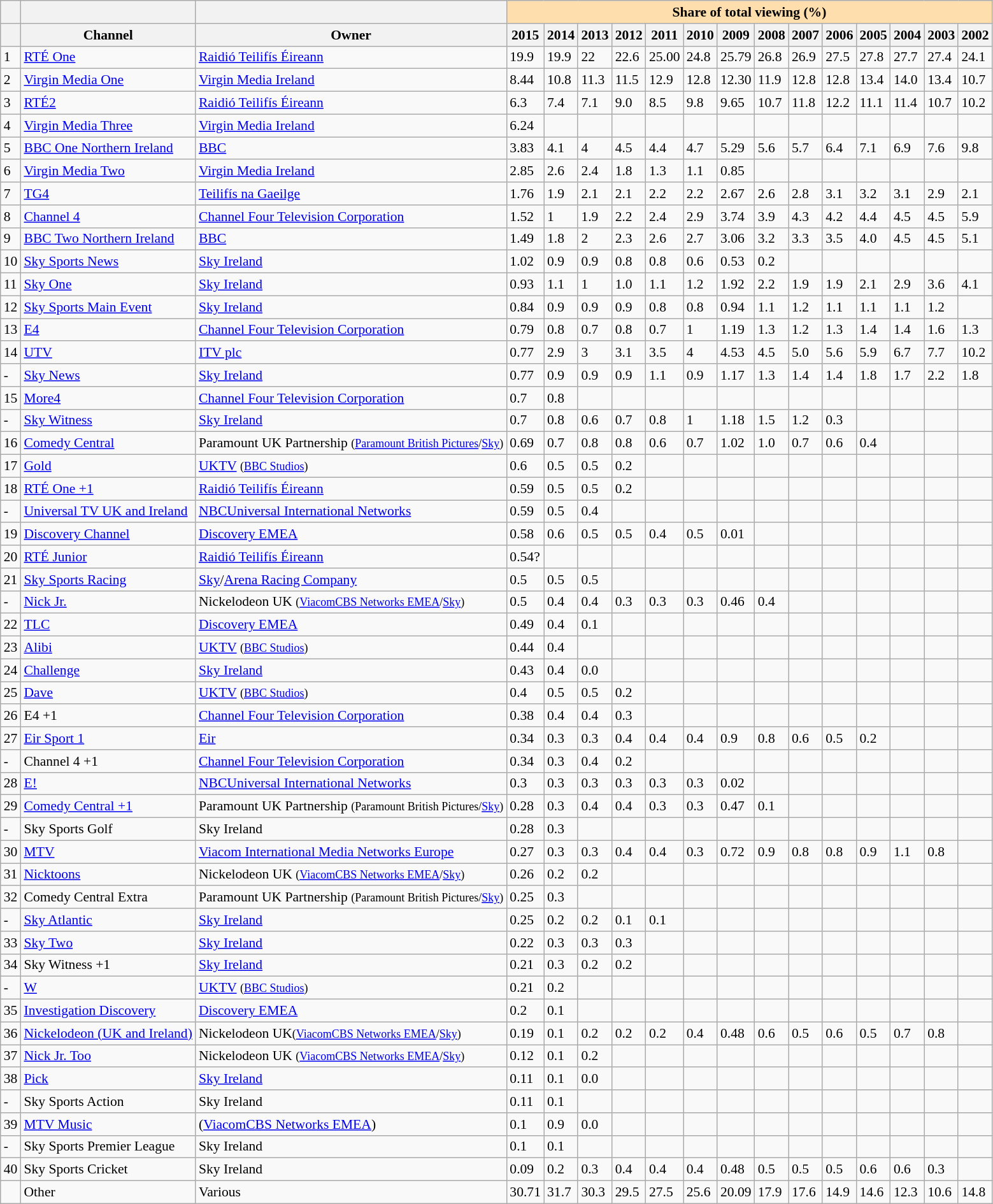<table class="wikitable sortable" style="font-size: 90%">
<tr>
<th></th>
<th></th>
<th></th>
<th colspan="14" style="background: #ffdead;" !>Share of total viewing (%)</th>
</tr>
<tr>
<th></th>
<th>Channel</th>
<th>Owner</th>
<th>2015</th>
<th>2014</th>
<th>2013</th>
<th>2012</th>
<th>2011</th>
<th>2010</th>
<th>2009</th>
<th>2008</th>
<th>2007</th>
<th>2006</th>
<th>2005</th>
<th>2004</th>
<th>2003</th>
<th>2002</th>
</tr>
<tr>
<td>1</td>
<td><a href='#'>RTÉ One</a></td>
<td><a href='#'>Raidió Teilifís Éireann</a></td>
<td>19.9</td>
<td>19.9</td>
<td>22</td>
<td>22.6</td>
<td>25.00</td>
<td>24.8</td>
<td>25.79</td>
<td>26.8</td>
<td>26.9</td>
<td>27.5</td>
<td>27.8</td>
<td>27.7</td>
<td>27.4</td>
<td>24.1</td>
</tr>
<tr>
<td>2</td>
<td><a href='#'>Virgin Media One</a></td>
<td><a href='#'>Virgin Media Ireland</a></td>
<td>8.44</td>
<td>10.8</td>
<td>11.3</td>
<td>11.5</td>
<td>12.9</td>
<td>12.8</td>
<td>12.30</td>
<td>11.9</td>
<td>12.8</td>
<td>12.8</td>
<td>13.4</td>
<td>14.0</td>
<td>13.4</td>
<td>10.7</td>
</tr>
<tr>
<td>3</td>
<td><a href='#'>RTÉ2</a></td>
<td><a href='#'>Raidió Teilifís Éireann</a></td>
<td>6.3</td>
<td>7.4</td>
<td>7.1</td>
<td>9.0</td>
<td>8.5</td>
<td>9.8</td>
<td>9.65</td>
<td>10.7</td>
<td>11.8</td>
<td>12.2</td>
<td>11.1</td>
<td>11.4</td>
<td>10.7</td>
<td>10.2</td>
</tr>
<tr>
<td>4</td>
<td><a href='#'>Virgin Media Three</a></td>
<td><a href='#'>Virgin Media Ireland</a></td>
<td>6.24</td>
<td></td>
<td></td>
<td></td>
<td></td>
<td></td>
<td></td>
<td></td>
<td></td>
<td></td>
<td></td>
<td></td>
<td></td>
<td></td>
</tr>
<tr>
<td>5</td>
<td><a href='#'>BBC One Northern Ireland</a></td>
<td><a href='#'>BBC</a></td>
<td>3.83</td>
<td>4.1</td>
<td>4</td>
<td>4.5</td>
<td>4.4</td>
<td>4.7</td>
<td>5.29</td>
<td>5.6</td>
<td>5.7</td>
<td>6.4</td>
<td>7.1</td>
<td>6.9</td>
<td>7.6</td>
<td>9.8</td>
</tr>
<tr>
<td>6</td>
<td><a href='#'>Virgin Media Two</a></td>
<td><a href='#'>Virgin Media Ireland</a></td>
<td>2.85</td>
<td>2.6</td>
<td>2.4</td>
<td>1.8</td>
<td>1.3</td>
<td>1.1</td>
<td>0.85</td>
<td></td>
<td></td>
<td></td>
<td></td>
<td></td>
<td></td>
<td></td>
</tr>
<tr>
<td>7</td>
<td><a href='#'>TG4</a></td>
<td><a href='#'>Teilifís na Gaeilge</a></td>
<td>1.76</td>
<td>1.9</td>
<td>2.1</td>
<td>2.1</td>
<td>2.2</td>
<td>2.2</td>
<td>2.67</td>
<td>2.6</td>
<td>2.8</td>
<td>3.1</td>
<td>3.2</td>
<td>3.1</td>
<td>2.9</td>
<td>2.1</td>
</tr>
<tr>
<td>8</td>
<td><a href='#'>Channel 4</a></td>
<td><a href='#'>Channel Four Television Corporation</a></td>
<td>1.52</td>
<td>1</td>
<td>1.9</td>
<td>2.2</td>
<td>2.4</td>
<td>2.9</td>
<td>3.74</td>
<td>3.9</td>
<td>4.3</td>
<td>4.2</td>
<td>4.4</td>
<td>4.5</td>
<td>4.5</td>
<td>5.9</td>
</tr>
<tr>
<td>9</td>
<td><a href='#'>BBC Two Northern Ireland</a></td>
<td><a href='#'>BBC</a></td>
<td>1.49</td>
<td>1.8</td>
<td>2</td>
<td>2.3</td>
<td>2.6</td>
<td>2.7</td>
<td>3.06</td>
<td>3.2</td>
<td>3.3</td>
<td>3.5</td>
<td>4.0</td>
<td>4.5</td>
<td>4.5</td>
<td>5.1</td>
</tr>
<tr>
<td>10</td>
<td><a href='#'>Sky Sports News</a></td>
<td><a href='#'>Sky Ireland</a></td>
<td>1.02</td>
<td>0.9</td>
<td>0.9</td>
<td>0.8</td>
<td>0.8</td>
<td>0.6</td>
<td>0.53</td>
<td>0.2</td>
<td></td>
<td></td>
<td></td>
<td></td>
<td></td>
<td></td>
</tr>
<tr>
<td>11</td>
<td><a href='#'>Sky One</a></td>
<td><a href='#'>Sky Ireland</a></td>
<td>0.93</td>
<td>1.1</td>
<td>1</td>
<td>1.0</td>
<td>1.1</td>
<td>1.2</td>
<td>1.92</td>
<td>2.2</td>
<td>1.9</td>
<td>1.9</td>
<td>2.1</td>
<td>2.9</td>
<td>3.6</td>
<td>4.1</td>
</tr>
<tr>
<td>12</td>
<td><a href='#'>Sky Sports Main Event</a></td>
<td><a href='#'>Sky Ireland</a></td>
<td>0.84</td>
<td>0.9</td>
<td>0.9</td>
<td>0.9</td>
<td>0.8</td>
<td>0.8</td>
<td>0.94</td>
<td>1.1</td>
<td>1.2</td>
<td>1.1</td>
<td>1.1</td>
<td>1.1</td>
<td>1.2</td>
<td></td>
</tr>
<tr>
<td>13</td>
<td><a href='#'>E4</a></td>
<td><a href='#'>Channel Four Television Corporation</a></td>
<td>0.79</td>
<td>0.8</td>
<td>0.7</td>
<td>0.8</td>
<td>0.7</td>
<td>1</td>
<td>1.19</td>
<td>1.3</td>
<td>1.2</td>
<td>1.3</td>
<td>1.4</td>
<td>1.4</td>
<td>1.6</td>
<td>1.3</td>
</tr>
<tr>
<td>14</td>
<td><a href='#'>UTV</a></td>
<td><a href='#'>ITV plc</a></td>
<td>0.77</td>
<td>2.9</td>
<td>3</td>
<td>3.1</td>
<td>3.5</td>
<td>4</td>
<td>4.53</td>
<td>4.5</td>
<td>5.0</td>
<td>5.6</td>
<td>5.9</td>
<td>6.7</td>
<td>7.7</td>
<td>10.2</td>
</tr>
<tr>
<td>-</td>
<td><a href='#'>Sky News</a></td>
<td><a href='#'>Sky Ireland</a></td>
<td>0.77</td>
<td>0.9</td>
<td>0.9</td>
<td>0.9</td>
<td>1.1</td>
<td>0.9</td>
<td>1.17</td>
<td>1.3</td>
<td>1.4</td>
<td>1.4</td>
<td>1.8</td>
<td>1.7</td>
<td>2.2</td>
<td>1.8</td>
</tr>
<tr>
<td>15</td>
<td><a href='#'>More4</a></td>
<td><a href='#'>Channel Four Television Corporation</a></td>
<td>0.7</td>
<td>0.8</td>
<td></td>
<td></td>
<td></td>
<td></td>
<td></td>
<td></td>
<td></td>
<td></td>
<td></td>
<td></td>
<td></td>
<td></td>
</tr>
<tr>
<td>-</td>
<td><a href='#'>Sky Witness</a></td>
<td><a href='#'>Sky Ireland</a></td>
<td>0.7</td>
<td>0.8</td>
<td>0.6</td>
<td>0.7</td>
<td>0.8</td>
<td>1</td>
<td>1.18</td>
<td>1.5</td>
<td>1.2</td>
<td>0.3</td>
<td></td>
<td></td>
<td></td>
<td></td>
</tr>
<tr>
<td>16</td>
<td><a href='#'>Comedy Central</a></td>
<td>Paramount UK Partnership <small>(<a href='#'>Paramount British Pictures</a>/<a href='#'>Sky</a>)</small></td>
<td>0.69</td>
<td>0.7</td>
<td>0.8</td>
<td>0.8</td>
<td>0.6</td>
<td>0.7</td>
<td>1.02</td>
<td>1.0</td>
<td>0.7</td>
<td>0.6</td>
<td>0.4</td>
<td></td>
<td></td>
<td></td>
</tr>
<tr>
<td>17</td>
<td><a href='#'>Gold</a></td>
<td><a href='#'>UKTV</a> <small>(<a href='#'>BBC Studios</a>)</small></td>
<td>0.6</td>
<td>0.5</td>
<td>0.5</td>
<td>0.2</td>
<td></td>
<td></td>
<td></td>
<td></td>
<td></td>
<td></td>
<td></td>
<td></td>
<td></td>
<td></td>
</tr>
<tr>
<td>18</td>
<td><a href='#'>RTÉ One +1</a></td>
<td><a href='#'>Raidió Teilifís Éireann</a></td>
<td>0.59</td>
<td>0.5</td>
<td>0.5</td>
<td>0.2</td>
<td></td>
<td></td>
<td></td>
<td></td>
<td></td>
<td></td>
<td></td>
<td></td>
<td></td>
<td></td>
</tr>
<tr>
<td>-</td>
<td><a href='#'>Universal TV UK and Ireland</a></td>
<td><a href='#'>NBCUniversal International Networks</a></td>
<td>0.59</td>
<td>0.5</td>
<td>0.4</td>
<td></td>
<td></td>
<td></td>
<td></td>
<td></td>
<td></td>
<td></td>
<td></td>
<td></td>
<td></td>
<td></td>
</tr>
<tr>
<td>19</td>
<td><a href='#'>Discovery Channel</a></td>
<td><a href='#'>Discovery EMEA</a></td>
<td>0.58</td>
<td>0.6</td>
<td>0.5</td>
<td>0.5</td>
<td>0.4</td>
<td>0.5</td>
<td>0.01</td>
<td></td>
<td></td>
<td></td>
<td></td>
<td></td>
<td></td>
<td></td>
</tr>
<tr>
<td>20</td>
<td><a href='#'>RTÉ Junior</a></td>
<td><a href='#'>Raidió Teilifís Éireann</a></td>
<td>0.54?</td>
<td></td>
<td></td>
<td></td>
<td></td>
<td></td>
<td></td>
<td></td>
<td></td>
<td></td>
<td></td>
<td></td>
<td></td>
<td></td>
</tr>
<tr>
<td>21</td>
<td><a href='#'>Sky Sports Racing</a></td>
<td><a href='#'>Sky</a>/<a href='#'>Arena Racing Company</a></td>
<td>0.5</td>
<td>0.5</td>
<td>0.5</td>
<td></td>
<td></td>
<td></td>
<td></td>
<td></td>
<td></td>
<td></td>
<td></td>
<td></td>
<td></td>
<td></td>
</tr>
<tr>
<td>-</td>
<td><a href='#'>Nick Jr.</a></td>
<td>Nickelodeon UK <small>(<a href='#'>ViacomCBS Networks EMEA</a>/<a href='#'>Sky</a>)</small></td>
<td>0.5</td>
<td>0.4</td>
<td>0.4</td>
<td>0.3</td>
<td>0.3</td>
<td>0.3</td>
<td>0.46</td>
<td>0.4</td>
<td></td>
<td></td>
<td></td>
<td></td>
<td></td>
<td></td>
</tr>
<tr>
<td>22</td>
<td><a href='#'>TLC</a></td>
<td><a href='#'>Discovery EMEA</a></td>
<td>0.49</td>
<td>0.4</td>
<td>0.1</td>
<td></td>
<td></td>
<td></td>
<td></td>
<td></td>
<td></td>
<td></td>
<td></td>
<td></td>
<td></td>
<td></td>
</tr>
<tr>
<td>23</td>
<td><a href='#'>Alibi</a></td>
<td><a href='#'>UKTV</a> <small>(<a href='#'>BBC Studios</a>)</small></td>
<td>0.44</td>
<td>0.4</td>
<td></td>
<td></td>
<td></td>
<td></td>
<td></td>
<td></td>
<td></td>
<td></td>
<td></td>
<td></td>
<td></td>
<td></td>
</tr>
<tr>
<td>24</td>
<td><a href='#'>Challenge</a></td>
<td><a href='#'>Sky Ireland</a></td>
<td>0.43</td>
<td>0.4</td>
<td>0.0</td>
<td></td>
<td></td>
<td></td>
<td></td>
<td></td>
<td></td>
<td></td>
<td></td>
<td></td>
<td></td>
<td></td>
</tr>
<tr>
<td>25</td>
<td><a href='#'>Dave</a></td>
<td><a href='#'>UKTV</a> <small>(<a href='#'>BBC Studios</a>)</small></td>
<td>0.4</td>
<td>0.5</td>
<td>0.5</td>
<td>0.2</td>
<td></td>
<td></td>
<td></td>
<td></td>
<td></td>
<td></td>
<td></td>
<td></td>
<td></td>
<td></td>
</tr>
<tr>
<td>26</td>
<td>E4 +1</td>
<td><a href='#'>Channel Four Television Corporation</a></td>
<td>0.38</td>
<td>0.4</td>
<td>0.4</td>
<td>0.3</td>
<td></td>
<td></td>
<td></td>
<td></td>
<td></td>
<td></td>
<td></td>
<td></td>
<td></td>
<td></td>
</tr>
<tr>
<td>27</td>
<td><a href='#'>Eir Sport 1</a></td>
<td><a href='#'>Eir</a></td>
<td>0.34</td>
<td>0.3</td>
<td>0.3</td>
<td>0.4</td>
<td>0.4</td>
<td>0.4</td>
<td>0.9</td>
<td>0.8</td>
<td>0.6</td>
<td>0.5</td>
<td>0.2</td>
<td></td>
<td></td>
<td></td>
</tr>
<tr>
<td>-</td>
<td>Channel 4 +1</td>
<td><a href='#'>Channel Four Television Corporation</a></td>
<td>0.34</td>
<td>0.3</td>
<td>0.4</td>
<td>0.2</td>
<td></td>
<td></td>
<td></td>
<td></td>
<td></td>
<td></td>
<td></td>
<td></td>
<td></td>
<td></td>
</tr>
<tr>
<td>28</td>
<td><a href='#'>E!</a></td>
<td><a href='#'>NBCUniversal International Networks</a></td>
<td>0.3</td>
<td>0.3</td>
<td>0.3</td>
<td>0.3</td>
<td>0.3</td>
<td>0.3</td>
<td>0.02</td>
<td></td>
<td></td>
<td></td>
<td></td>
<td></td>
<td></td>
<td></td>
</tr>
<tr>
<td>29</td>
<td><a href='#'>Comedy Central +1</a></td>
<td>Paramount UK Partnership <small>(Paramount British Pictures/<a href='#'>Sky</a>)</small></td>
<td>0.28</td>
<td>0.3</td>
<td>0.4</td>
<td>0.4</td>
<td>0.3</td>
<td>0.3</td>
<td>0.47</td>
<td>0.1</td>
<td></td>
<td></td>
<td></td>
<td></td>
<td></td>
<td></td>
</tr>
<tr>
<td>-</td>
<td>Sky Sports Golf</td>
<td>Sky Ireland</td>
<td>0.28</td>
<td>0.3</td>
<td></td>
<td></td>
<td></td>
<td></td>
<td></td>
<td></td>
<td></td>
<td></td>
<td></td>
<td></td>
<td></td>
<td></td>
</tr>
<tr>
<td>30</td>
<td><a href='#'>MTV</a></td>
<td><a href='#'>Viacom International Media Networks Europe</a></td>
<td>0.27</td>
<td>0.3</td>
<td>0.3</td>
<td>0.4</td>
<td>0.4</td>
<td>0.3</td>
<td>0.72</td>
<td>0.9</td>
<td>0.8</td>
<td>0.8</td>
<td>0.9</td>
<td>1.1</td>
<td>0.8</td>
<td></td>
</tr>
<tr>
<td>31</td>
<td><a href='#'>Nicktoons</a></td>
<td>Nickelodeon UK <small>(<a href='#'>ViacomCBS Networks EMEA</a>/<a href='#'>Sky</a>)</small></td>
<td>0.26</td>
<td>0.2</td>
<td>0.2</td>
<td></td>
<td></td>
<td></td>
<td></td>
<td></td>
<td></td>
<td></td>
<td></td>
<td></td>
<td></td>
<td></td>
</tr>
<tr>
<td>32</td>
<td>Comedy Central Extra</td>
<td>Paramount UK Partnership <small>(Paramount British Pictures/<a href='#'>Sky</a>)</small></td>
<td>0.25</td>
<td>0.3</td>
<td></td>
<td></td>
<td></td>
<td></td>
<td></td>
<td></td>
<td></td>
<td></td>
<td></td>
<td></td>
<td></td>
<td></td>
</tr>
<tr>
<td>-</td>
<td><a href='#'>Sky Atlantic</a></td>
<td><a href='#'>Sky Ireland</a></td>
<td>0.25</td>
<td>0.2</td>
<td>0.2</td>
<td>0.1</td>
<td>0.1</td>
<td></td>
<td></td>
<td></td>
<td></td>
<td></td>
<td></td>
<td></td>
<td></td>
<td></td>
</tr>
<tr>
<td>33</td>
<td><a href='#'>Sky Two</a></td>
<td><a href='#'>Sky Ireland</a></td>
<td>0.22</td>
<td>0.3</td>
<td>0.3</td>
<td>0.3</td>
<td></td>
<td></td>
<td></td>
<td></td>
<td></td>
<td></td>
<td></td>
<td></td>
<td></td>
<td></td>
</tr>
<tr>
<td>34</td>
<td>Sky Witness +1</td>
<td><a href='#'>Sky Ireland</a></td>
<td>0.21</td>
<td>0.3</td>
<td>0.2</td>
<td>0.2</td>
<td></td>
<td></td>
<td></td>
<td></td>
<td></td>
<td></td>
<td></td>
<td></td>
<td></td>
<td></td>
</tr>
<tr>
<td>-</td>
<td><a href='#'>W</a></td>
<td><a href='#'>UKTV</a> <small>(<a href='#'>BBC Studios</a>)</small></td>
<td>0.21</td>
<td>0.2</td>
<td></td>
<td></td>
<td></td>
<td></td>
<td></td>
<td></td>
<td></td>
<td></td>
<td></td>
<td></td>
<td></td>
<td></td>
</tr>
<tr>
<td>35</td>
<td><a href='#'>Investigation Discovery</a></td>
<td><a href='#'>Discovery EMEA</a></td>
<td>0.2</td>
<td>0.1</td>
<td></td>
<td></td>
<td></td>
<td></td>
<td></td>
<td></td>
<td></td>
<td></td>
<td></td>
<td></td>
<td></td>
<td></td>
</tr>
<tr>
<td>36</td>
<td><a href='#'>Nickelodeon (UK and Ireland)</a></td>
<td>Nickelodeon UK<small>(<a href='#'>ViacomCBS Networks EMEA</a>/<a href='#'>Sky</a>)</small></td>
<td>0.19</td>
<td>0.1</td>
<td>0.2</td>
<td>0.2</td>
<td>0.2</td>
<td>0.4</td>
<td>0.48</td>
<td>0.6</td>
<td>0.5</td>
<td>0.6</td>
<td>0.5</td>
<td>0.7</td>
<td>0.8</td>
<td></td>
</tr>
<tr>
<td>37</td>
<td><a href='#'>Nick Jr. Too</a></td>
<td>Nickelodeon UK <small>(<a href='#'>ViacomCBS Networks EMEA</a>/<a href='#'>Sky</a>)</small></td>
<td>0.12</td>
<td>0.1</td>
<td>0.2</td>
<td></td>
<td></td>
<td></td>
<td></td>
<td></td>
<td></td>
<td></td>
<td></td>
<td></td>
<td></td>
<td></td>
</tr>
<tr>
<td>38</td>
<td><a href='#'>Pick</a></td>
<td><a href='#'>Sky Ireland</a></td>
<td>0.11</td>
<td>0.1</td>
<td>0.0</td>
<td></td>
<td></td>
<td></td>
<td></td>
<td></td>
<td></td>
<td></td>
<td></td>
<td></td>
<td></td>
<td></td>
</tr>
<tr>
<td>-</td>
<td>Sky Sports Action</td>
<td>Sky Ireland</td>
<td>0.11</td>
<td>0.1</td>
<td></td>
<td></td>
<td></td>
<td></td>
<td></td>
<td></td>
<td></td>
<td></td>
<td></td>
<td></td>
<td></td>
<td></td>
</tr>
<tr>
<td>39</td>
<td><a href='#'>MTV Music</a></td>
<td>(<a href='#'>ViacomCBS Networks EMEA</a>)</td>
<td>0.1</td>
<td>0.9</td>
<td>0.0</td>
<td></td>
<td></td>
<td></td>
<td></td>
<td></td>
<td></td>
<td></td>
<td></td>
<td></td>
<td></td>
<td></td>
</tr>
<tr>
<td>-</td>
<td>Sky Sports Premier League</td>
<td>Sky Ireland</td>
<td>0.1</td>
<td>0.1</td>
<td></td>
<td></td>
<td></td>
<td></td>
<td></td>
<td></td>
<td></td>
<td></td>
<td></td>
<td></td>
<td></td>
<td></td>
</tr>
<tr>
<td>40</td>
<td>Sky Sports Cricket</td>
<td>Sky Ireland</td>
<td>0.09</td>
<td>0.2</td>
<td>0.3</td>
<td>0.4</td>
<td>0.4</td>
<td>0.4</td>
<td>0.48</td>
<td>0.5</td>
<td>0.5</td>
<td>0.5</td>
<td>0.6</td>
<td>0.6</td>
<td>0.3</td>
<td></td>
</tr>
<tr>
<td></td>
<td>Other</td>
<td>Various</td>
<td>30.71</td>
<td>31.7</td>
<td>30.3</td>
<td>29.5</td>
<td>27.5</td>
<td>25.6</td>
<td>20.09</td>
<td>17.9</td>
<td>17.6</td>
<td>14.9</td>
<td>14.6</td>
<td>12.3</td>
<td>10.6</td>
<td>14.8</td>
</tr>
</table>
